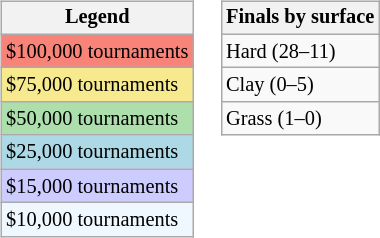<table>
<tr valign=top>
<td><br><table class="wikitable" style="font-size:85%">
<tr>
<th>Legend</th>
</tr>
<tr style="background:#f88379;">
<td>$100,000 tournaments</td>
</tr>
<tr style="background:#f7e98e;">
<td>$75,000 tournaments</td>
</tr>
<tr style="background:#addfad;">
<td>$50,000 tournaments</td>
</tr>
<tr style="background:lightblue;">
<td>$25,000 tournaments</td>
</tr>
<tr style="background:#ccccff;">
<td>$15,000 tournaments</td>
</tr>
<tr style="background:#f0f8ff;">
<td>$10,000 tournaments</td>
</tr>
</table>
</td>
<td><br><table class="wikitable" style="font-size:85%">
<tr>
<th>Finals by surface</th>
</tr>
<tr>
<td>Hard (28–11)</td>
</tr>
<tr>
<td>Clay (0–5)</td>
</tr>
<tr>
<td>Grass (1–0)</td>
</tr>
</table>
</td>
</tr>
</table>
